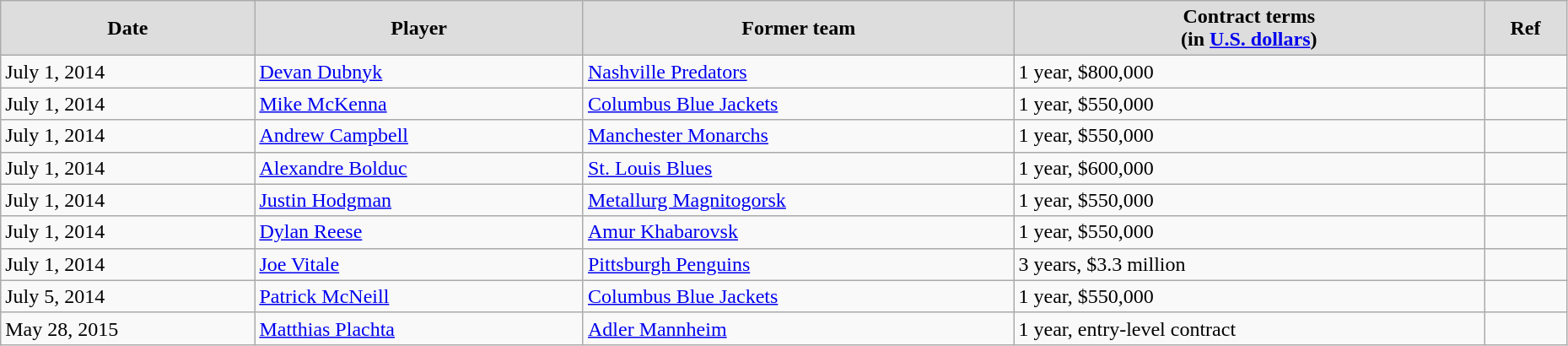<table class="wikitable" width=98%>
<tr align="center" bgcolor="#dddddd">
<td><strong>Date</strong></td>
<td><strong>Player</strong></td>
<td><strong>Former team</strong></td>
<td><strong>Contract terms</strong><br><strong>(in <a href='#'>U.S. dollars</a>)</strong></td>
<td><strong>Ref</strong></td>
</tr>
<tr>
<td>July 1, 2014</td>
<td><a href='#'>Devan Dubnyk</a></td>
<td><a href='#'>Nashville Predators</a></td>
<td>1 year, $800,000</td>
<td></td>
</tr>
<tr>
<td>July 1, 2014</td>
<td><a href='#'>Mike McKenna</a></td>
<td><a href='#'>Columbus Blue Jackets</a></td>
<td>1 year, $550,000</td>
<td></td>
</tr>
<tr>
<td>July 1, 2014</td>
<td><a href='#'>Andrew Campbell</a></td>
<td><a href='#'>Manchester Monarchs</a></td>
<td>1 year, $550,000</td>
<td></td>
</tr>
<tr>
<td>July 1, 2014</td>
<td><a href='#'>Alexandre Bolduc</a></td>
<td><a href='#'>St. Louis Blues</a></td>
<td>1 year, $600,000</td>
<td></td>
</tr>
<tr>
<td>July 1, 2014</td>
<td><a href='#'>Justin Hodgman</a></td>
<td><a href='#'>Metallurg Magnitogorsk</a></td>
<td>1 year, $550,000</td>
<td></td>
</tr>
<tr>
<td>July 1, 2014</td>
<td><a href='#'>Dylan Reese</a></td>
<td><a href='#'>Amur Khabarovsk</a></td>
<td>1 year, $550,000</td>
<td></td>
</tr>
<tr>
<td>July 1, 2014</td>
<td><a href='#'>Joe Vitale</a></td>
<td><a href='#'>Pittsburgh Penguins</a></td>
<td>3 years, $3.3 million</td>
<td></td>
</tr>
<tr>
<td>July 5, 2014</td>
<td><a href='#'>Patrick McNeill</a></td>
<td><a href='#'>Columbus Blue Jackets</a></td>
<td>1 year, $550,000</td>
<td></td>
</tr>
<tr>
<td>May 28, 2015</td>
<td><a href='#'>Matthias Plachta</a></td>
<td><a href='#'>Adler Mannheim</a></td>
<td>1 year, entry-level contract</td>
<td></td>
</tr>
</table>
